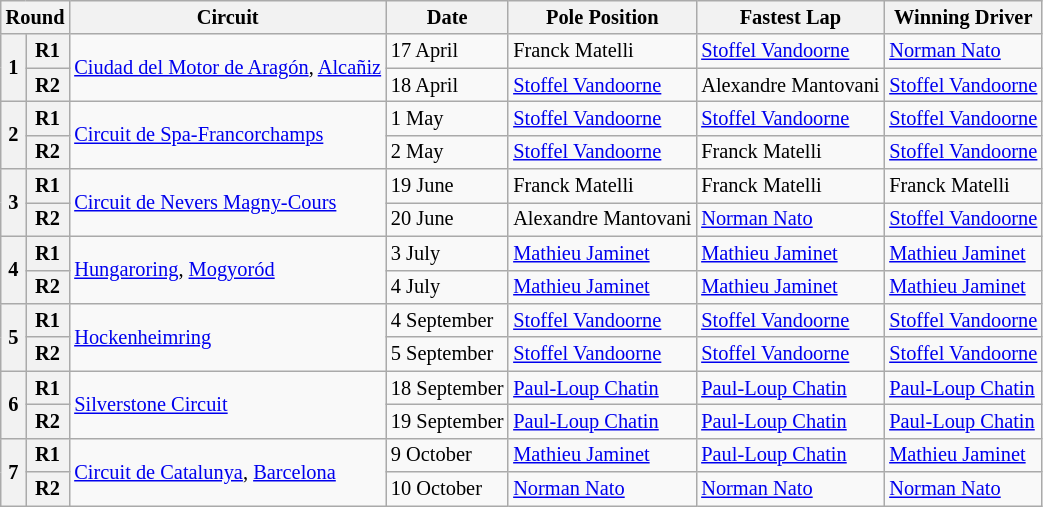<table class="wikitable" style="font-size:85%">
<tr>
<th colspan=2>Round</th>
<th>Circuit</th>
<th>Date</th>
<th>Pole Position</th>
<th>Fastest Lap</th>
<th>Winning Driver</th>
</tr>
<tr>
<th rowspan=2>1</th>
<th>R1</th>
<td rowspan=2 nowrap> <a href='#'>Ciudad del Motor de Aragón</a>, <a href='#'>Alcañiz</a></td>
<td>17 April</td>
<td> Franck Matelli</td>
<td> <a href='#'>Stoffel Vandoorne</a></td>
<td> <a href='#'>Norman Nato</a></td>
</tr>
<tr>
<th>R2</th>
<td>18 April</td>
<td> <a href='#'>Stoffel Vandoorne</a></td>
<td nowrap> Alexandre Mantovani</td>
<td nowrap> <a href='#'>Stoffel Vandoorne</a></td>
</tr>
<tr>
<th rowspan=2>2</th>
<th>R1</th>
<td rowspan=2> <a href='#'>Circuit de Spa-Francorchamps</a></td>
<td>1 May</td>
<td> <a href='#'>Stoffel Vandoorne</a></td>
<td> <a href='#'>Stoffel Vandoorne</a></td>
<td> <a href='#'>Stoffel Vandoorne</a></td>
</tr>
<tr>
<th>R2</th>
<td>2 May</td>
<td> <a href='#'>Stoffel Vandoorne</a></td>
<td> Franck Matelli</td>
<td> <a href='#'>Stoffel Vandoorne</a></td>
</tr>
<tr>
<th rowspan=2>3</th>
<th>R1</th>
<td rowspan=2 nowrap> <a href='#'>Circuit de Nevers Magny-Cours</a></td>
<td>19 June</td>
<td> Franck Matelli</td>
<td> Franck Matelli</td>
<td> Franck Matelli</td>
</tr>
<tr>
<th>R2</th>
<td>20 June</td>
<td nowrap> Alexandre Mantovani</td>
<td> <a href='#'>Norman Nato</a></td>
<td> <a href='#'>Stoffel Vandoorne</a></td>
</tr>
<tr>
<th rowspan=2>4</th>
<th>R1</th>
<td rowspan=2> <a href='#'>Hungaroring</a>, <a href='#'>Mogyoród</a></td>
<td>3 July</td>
<td> <a href='#'>Mathieu Jaminet</a></td>
<td> <a href='#'>Mathieu Jaminet</a></td>
<td> <a href='#'>Mathieu Jaminet</a></td>
</tr>
<tr>
<th>R2</th>
<td>4 July</td>
<td> <a href='#'>Mathieu Jaminet</a></td>
<td> <a href='#'>Mathieu Jaminet</a></td>
<td> <a href='#'>Mathieu Jaminet</a></td>
</tr>
<tr>
<th rowspan=2>5</th>
<th>R1</th>
<td rowspan=2> <a href='#'>Hockenheimring</a></td>
<td>4 September</td>
<td> <a href='#'>Stoffel Vandoorne</a></td>
<td> <a href='#'>Stoffel Vandoorne</a></td>
<td> <a href='#'>Stoffel Vandoorne</a></td>
</tr>
<tr>
<th>R2</th>
<td>5 September</td>
<td> <a href='#'>Stoffel Vandoorne</a></td>
<td> <a href='#'>Stoffel Vandoorne</a></td>
<td> <a href='#'>Stoffel Vandoorne</a></td>
</tr>
<tr>
<th rowspan=2>6</th>
<th>R1</th>
<td rowspan=2> <a href='#'>Silverstone Circuit</a></td>
<td nowrap>18 September</td>
<td> <a href='#'>Paul-Loup Chatin</a></td>
<td> <a href='#'>Paul-Loup Chatin</a></td>
<td> <a href='#'>Paul-Loup Chatin</a></td>
</tr>
<tr>
<th>R2</th>
<td>19 September</td>
<td> <a href='#'>Paul-Loup Chatin</a></td>
<td> <a href='#'>Paul-Loup Chatin</a></td>
<td> <a href='#'>Paul-Loup Chatin</a></td>
</tr>
<tr>
<th rowspan=2>7</th>
<th>R1</th>
<td rowspan=2> <a href='#'>Circuit de Catalunya</a>, <a href='#'>Barcelona</a></td>
<td>9 October</td>
<td> <a href='#'>Mathieu Jaminet</a></td>
<td> <a href='#'>Paul-Loup Chatin</a></td>
<td> <a href='#'>Mathieu Jaminet</a></td>
</tr>
<tr>
<th>R2</th>
<td>10 October</td>
<td> <a href='#'>Norman Nato</a></td>
<td> <a href='#'>Norman Nato</a></td>
<td> <a href='#'>Norman Nato</a></td>
</tr>
</table>
